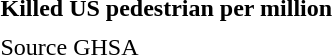<table>
<tr>
<th>Killed US pedestrian per million</th>
</tr>
<tr>
<td></td>
</tr>
<tr>
<td colspan=2>Source GHSA</td>
</tr>
</table>
